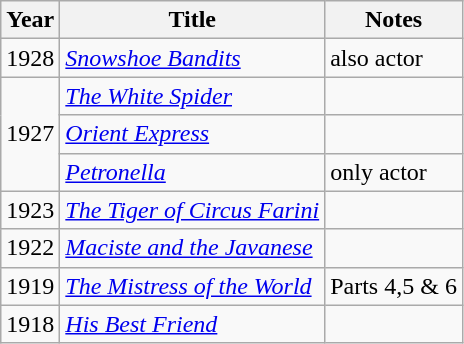<table class="wikitable sortable">
<tr>
<th>Year</th>
<th>Title</th>
<th class="unsortable">Notes</th>
</tr>
<tr>
<td>1928</td>
<td><em><a href='#'>Snowshoe Bandits</a></em></td>
<td>also actor</td>
</tr>
<tr>
<td rowspan=3>1927</td>
<td><em><a href='#'>The White Spider</a></em></td>
<td></td>
</tr>
<tr>
<td><em><a href='#'>Orient Express</a></em></td>
<td></td>
</tr>
<tr>
<td><em><a href='#'>Petronella</a></em></td>
<td>only actor</td>
</tr>
<tr>
<td>1923</td>
<td><em><a href='#'>The Tiger of Circus Farini</a></em></td>
<td></td>
</tr>
<tr>
<td>1922</td>
<td><em><a href='#'>Maciste and the Javanese</a></em></td>
<td></td>
</tr>
<tr>
<td>1919</td>
<td><em><a href='#'>The Mistress of the World</a></em></td>
<td>Parts 4,5 & 6</td>
</tr>
<tr>
<td>1918</td>
<td><em><a href='#'>His Best Friend</a></em></td>
<td></td>
</tr>
</table>
